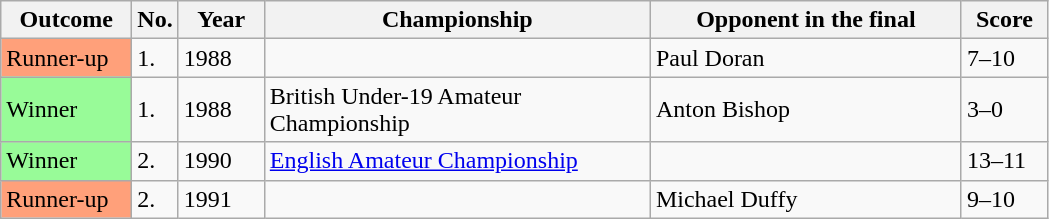<table class="sortable wikitable">
<tr>
<th width="80">Outcome</th>
<th width="20">No.</th>
<th width="50">Year</th>
<th width="250">Championship</th>
<th width="200">Opponent in the final</th>
<th width="50">Score</th>
</tr>
<tr>
<td style="background:#ffa07a;">Runner-up</td>
<td>1.</td>
<td>1988</td>
<td></td>
<td> Paul Doran</td>
<td>7–10</td>
</tr>
<tr>
<td style="background:#98FB98">Winner</td>
<td>1.</td>
<td>1988</td>
<td>British Under-19 Amateur Championship</td>
<td> Anton Bishop</td>
<td>3–0</td>
</tr>
<tr>
<td style="background:#98FB98">Winner</td>
<td>2.</td>
<td>1990</td>
<td><a href='#'>English Amateur Championship</a></td>
<td> </td>
<td>13–11</td>
</tr>
<tr>
<td style="background:#ffa07a;">Runner-up</td>
<td>2.</td>
<td>1991</td>
<td></td>
<td> Michael Duffy</td>
<td>9–10</td>
</tr>
</table>
